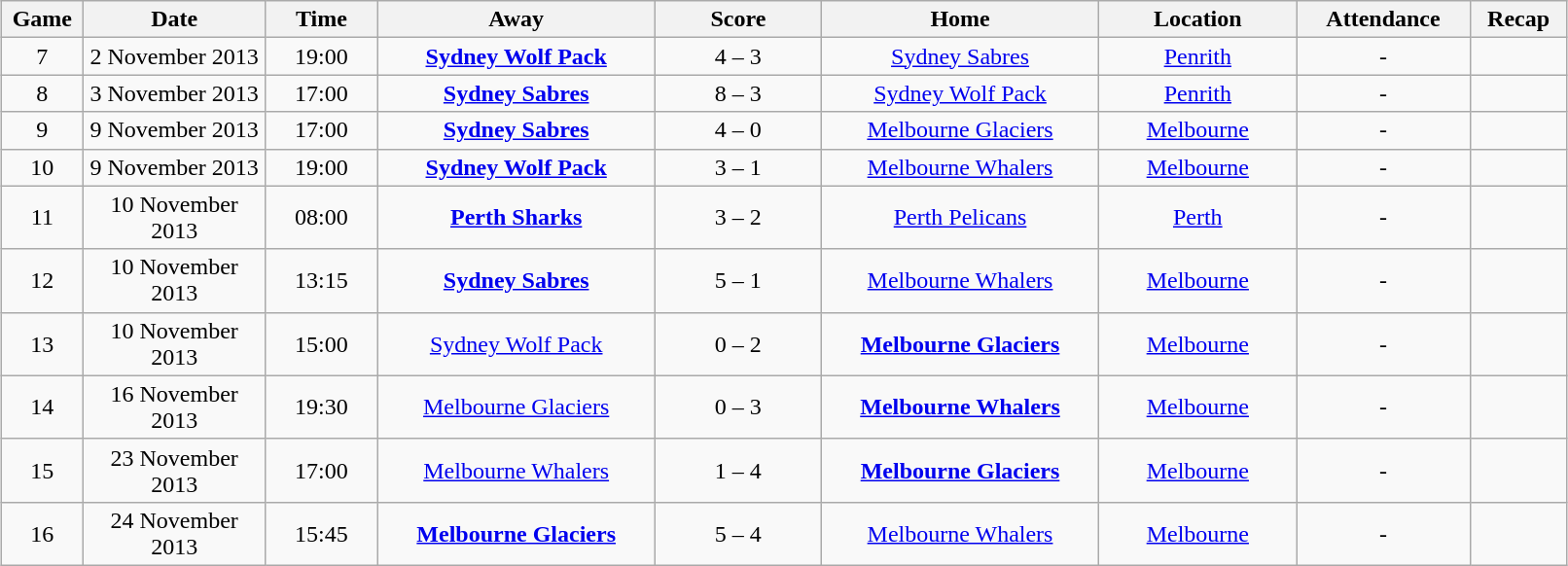<table class="wikitable" width="85%" style="margin: 1em auto 1em auto">
<tr>
<th width="1%">Game</th>
<th width="6%">Date</th>
<th width="4%">Time</th>
<th width="10%">Away</th>
<th width="6%">Score</th>
<th width="10%">Home</th>
<th width="7%">Location</th>
<th width="4%">Attendance</th>
<th width="2%">Recap</th>
</tr>
<tr align="center">
<td>7</td>
<td>2 November 2013</td>
<td>19:00</td>
<td><strong><a href='#'>Sydney Wolf Pack</a></strong></td>
<td>4 – 3</td>
<td><a href='#'>Sydney Sabres</a></td>
<td><a href='#'>Penrith</a></td>
<td>-</td>
<td></td>
</tr>
<tr align="center">
<td>8</td>
<td>3 November 2013</td>
<td>17:00</td>
<td><strong><a href='#'>Sydney Sabres</a></strong></td>
<td>8 – 3</td>
<td><a href='#'>Sydney Wolf Pack</a></td>
<td><a href='#'>Penrith</a></td>
<td>-</td>
<td></td>
</tr>
<tr align="center">
<td>9</td>
<td>9 November 2013</td>
<td>17:00</td>
<td><strong><a href='#'>Sydney Sabres</a></strong></td>
<td>4 – 0</td>
<td><a href='#'>Melbourne Glaciers</a></td>
<td><a href='#'>Melbourne</a></td>
<td>-</td>
<td></td>
</tr>
<tr align="center">
<td>10</td>
<td>9 November 2013</td>
<td>19:00</td>
<td><strong><a href='#'>Sydney Wolf Pack</a></strong></td>
<td>3 – 1</td>
<td><a href='#'>Melbourne Whalers</a></td>
<td><a href='#'>Melbourne</a></td>
<td>-</td>
<td></td>
</tr>
<tr align="center">
<td>11</td>
<td>10 November 2013</td>
<td>08:00</td>
<td><strong><a href='#'>Perth Sharks</a></strong></td>
<td>3 – 2</td>
<td><a href='#'>Perth Pelicans</a></td>
<td><a href='#'>Perth</a></td>
<td>-</td>
<td></td>
</tr>
<tr align="center">
<td>12</td>
<td>10 November 2013</td>
<td>13:15</td>
<td><strong><a href='#'>Sydney Sabres</a></strong></td>
<td>5 – 1</td>
<td><a href='#'>Melbourne Whalers</a></td>
<td><a href='#'>Melbourne</a></td>
<td>-</td>
<td></td>
</tr>
<tr align="center">
<td>13</td>
<td>10 November 2013</td>
<td>15:00</td>
<td><a href='#'>Sydney Wolf Pack</a></td>
<td>0 – 2</td>
<td><strong><a href='#'>Melbourne Glaciers</a></strong></td>
<td><a href='#'>Melbourne</a></td>
<td>-</td>
<td></td>
</tr>
<tr align="center">
<td>14</td>
<td>16 November 2013</td>
<td>19:30</td>
<td><a href='#'>Melbourne Glaciers</a></td>
<td>0 – 3</td>
<td><strong><a href='#'>Melbourne Whalers</a></strong></td>
<td><a href='#'>Melbourne</a></td>
<td>-</td>
<td></td>
</tr>
<tr align="center">
<td>15</td>
<td>23 November 2013</td>
<td>17:00</td>
<td><a href='#'>Melbourne Whalers</a></td>
<td>1 – 4</td>
<td><strong><a href='#'>Melbourne Glaciers</a></strong></td>
<td><a href='#'>Melbourne</a></td>
<td>-</td>
<td></td>
</tr>
<tr align="center">
<td>16</td>
<td>24 November 2013</td>
<td>15:45</td>
<td><strong><a href='#'>Melbourne Glaciers</a></strong></td>
<td>5 – 4</td>
<td><a href='#'>Melbourne Whalers</a></td>
<td><a href='#'>Melbourne</a></td>
<td>-</td>
<td></td>
</tr>
</table>
